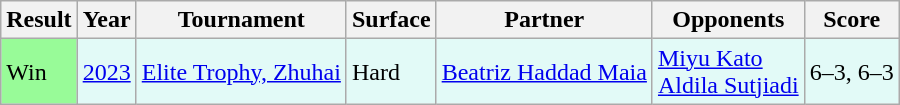<table class="wikitable">
<tr>
<th>Result</th>
<th>Year</th>
<th>Tournament</th>
<th>Surface</th>
<th>Partner</th>
<th>Opponents</th>
<th class="unsortable">Score</th>
</tr>
<tr style="background:#e2faf7;">
<td bgcolor=98fb98>Win</td>
<td><a href='#'>2023</a></td>
<td><a href='#'>Elite Trophy, Zhuhai</a></td>
<td>Hard</td>
<td> <a href='#'>Beatriz Haddad Maia</a></td>
<td> <a href='#'>Miyu Kato</a> <br>  <a href='#'>Aldila Sutjiadi</a></td>
<td>6–3, 6–3</td>
</tr>
</table>
